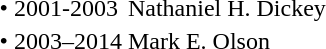<table>
<tr>
<td>• 2001-2003</td>
<td>Nathaniel H. Dickey</td>
</tr>
<tr>
<td>• 2003–2014</td>
<td>Mark E. Olson</td>
</tr>
</table>
